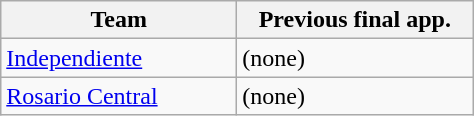<table class="wikitable">
<tr>
<th width=150px>Team</th>
<th width=150px>Previous final app.</th>
</tr>
<tr>
<td><a href='#'>Independiente</a></td>
<td>(none)</td>
</tr>
<tr>
<td><a href='#'>Rosario Central</a></td>
<td>(none)</td>
</tr>
</table>
